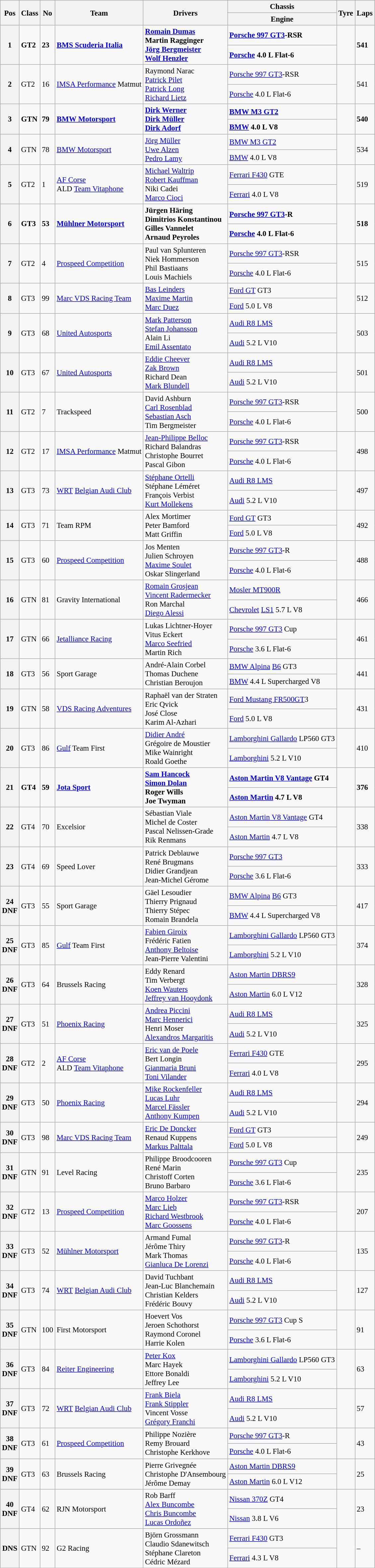<table class="wikitable" style="font-size: 95%;">
<tr>
<th rowspan=2>Pos</th>
<th rowspan=2>Class</th>
<th rowspan=2>No</th>
<th rowspan=2>Team</th>
<th rowspan=2>Drivers</th>
<th>Chassis</th>
<th rowspan=2>Tyre</th>
<th rowspan=2>Laps</th>
</tr>
<tr>
<th>Engine</th>
</tr>
<tr style="font-weight:bold">
<th rowspan=2>1</th>
<td rowspan=2>GT2</td>
<td rowspan=2>23</td>
<td rowspan=2> <a href='#'>BMS Scuderia Italia</a></td>
<td rowspan=2> <a href='#'>Romain Dumas</a><br> Martin Ragginger<br> <a href='#'>Jörg Bergmeister</a><br> <a href='#'>Wolf Henzler</a></td>
<td><a href='#'>Porsche 997 GT3</a>-RSR</td>
<td rowspan=2></td>
<td rowspan=2>541</td>
</tr>
<tr style="font-weight:bold">
<td><a href='#'>Porsche</a> 4.0 L Flat-6</td>
</tr>
<tr>
<th rowspan=2>2</th>
<td rowspan=2>GT2</td>
<td rowspan=2>16</td>
<td rowspan=2> <a href='#'>IMSA Performance</a> Matmut</td>
<td rowspan=2> Raymond Narac<br> <a href='#'>Patrick Pilet</a><br> <a href='#'>Patrick Long</a><br> <a href='#'>Richard Lietz</a></td>
<td><a href='#'>Porsche 997 GT3</a>-RSR</td>
<td rowspan=2></td>
<td rowspan=2>541</td>
</tr>
<tr>
<td><a href='#'>Porsche</a> 4.0 L Flat-6</td>
</tr>
<tr style="font-weight:bold">
<th rowspan=2>3</th>
<td rowspan=2>GTN</td>
<td rowspan=2>79</td>
<td rowspan=2> <a href='#'>BMW Motorsport</a></td>
<td rowspan=2> <a href='#'>Dirk Werner</a><br> <a href='#'>Dirk Müller</a><br> <a href='#'>Dirk Adorf</a></td>
<td><a href='#'>BMW M3 GT2</a></td>
<td rowspan=2></td>
<td rowspan=2>540</td>
</tr>
<tr style="font-weight:bold">
<td><a href='#'>BMW</a> 4.0 L V8</td>
</tr>
<tr>
<th rowspan=2>4</th>
<td rowspan=2>GTN</td>
<td rowspan=2>78</td>
<td rowspan=2> <a href='#'>BMW Motorsport</a></td>
<td rowspan=2> <a href='#'>Jörg Müller</a><br> <a href='#'>Uwe Alzen</a><br> <a href='#'>Pedro Lamy</a></td>
<td><a href='#'>BMW M3 GT2</a></td>
<td rowspan=2></td>
<td rowspan=2>534</td>
</tr>
<tr>
<td><a href='#'>BMW</a> 4.0 L V8</td>
</tr>
<tr>
<th rowspan=2>5</th>
<td rowspan=2>GT2</td>
<td rowspan=2>1</td>
<td rowspan=2> <a href='#'>AF Corse</a><br> ALD <a href='#'>Team Vitaphone</a></td>
<td rowspan=2> <a href='#'>Michael Waltrip</a><br> <a href='#'>Robert Kauffman</a><br> Niki Cadei<br> <a href='#'>Marco Cioci</a></td>
<td><a href='#'>Ferrari F430</a> GTE</td>
<td rowspan=2></td>
<td rowspan=2>519</td>
</tr>
<tr>
<td><a href='#'>Ferrari</a> 4.0 L V8</td>
</tr>
<tr style="font-weight:bold">
<th rowspan=2>6</th>
<td rowspan=2>GT3</td>
<td rowspan=2>53</td>
<td rowspan=2> <a href='#'>Mühlner Motorsport</a></td>
<td rowspan=2> Jürgen Häring<br> Dimitrios Konstantinou<br> Gilles Vannelet<br> Arnaud Peyroles</td>
<td><a href='#'>Porsche 997 GT3</a>-R</td>
<td rowspan=2></td>
<td rowspan=2>518</td>
</tr>
<tr style="font-weight:bold">
<td><a href='#'>Porsche</a> 4.0 L Flat-6</td>
</tr>
<tr>
<th rowspan=2>7</th>
<td rowspan=2>GT2</td>
<td rowspan=2>4</td>
<td rowspan=2> <a href='#'>Prospeed Competition</a></td>
<td rowspan=2> Paul van Splunteren<br> Niek Hommerson<br> Phil Bastiaans<br> Louis Machiels</td>
<td><a href='#'>Porsche 997 GT3</a>-RSR</td>
<td rowspan=2></td>
<td rowspan=2>515</td>
</tr>
<tr>
<td><a href='#'>Porsche</a> 4.0 L Flat-6</td>
</tr>
<tr>
<th rowspan=2>8</th>
<td rowspan=2>GT3</td>
<td rowspan=2>99</td>
<td rowspan=2> <a href='#'>Marc VDS Racing Team</a></td>
<td rowspan=2> <a href='#'>Bas Leinders</a><br> <a href='#'>Maxime Martin</a><br> <a href='#'>Marc Duez</a></td>
<td><a href='#'>Ford GT</a> GT3</td>
<td rowspan=2></td>
<td rowspan=2>512</td>
</tr>
<tr>
<td><a href='#'>Ford</a> 5.0 L V8</td>
</tr>
<tr>
<th rowspan=2>9</th>
<td rowspan=2>GT3</td>
<td rowspan=2>68</td>
<td rowspan=2> <a href='#'>United Autosports</a></td>
<td rowspan=2> <a href='#'>Mark Patterson</a><br> <a href='#'>Stefan Johansson</a><br> Alain Li<br> <a href='#'>Emil Assentato</a></td>
<td><a href='#'>Audi R8 LMS</a></td>
<td rowspan=2></td>
<td rowspan=2>503</td>
</tr>
<tr>
<td><a href='#'>Audi</a> 5.2 L V10</td>
</tr>
<tr>
<th rowspan=2>10</th>
<td rowspan=2>GT3</td>
<td rowspan=2>67</td>
<td rowspan=2> <a href='#'>United Autosports</a></td>
<td rowspan=2> <a href='#'>Eddie Cheever</a><br> <a href='#'>Zak Brown</a><br> Richard Dean<br> <a href='#'>Mark Blundell</a></td>
<td><a href='#'>Audi R8 LMS</a></td>
<td rowspan=2></td>
<td rowspan=2>501</td>
</tr>
<tr>
<td><a href='#'>Audi</a> 5.2 L V10</td>
</tr>
<tr>
<th rowspan=2>11</th>
<td rowspan=2>GT2</td>
<td rowspan=2>7</td>
<td rowspan=2> Trackspeed</td>
<td rowspan=2> David Ashburn<br> <a href='#'>Carl Rosenblad</a><br> <a href='#'>Sebastian Asch</a><br> Tim Bergmeister</td>
<td><a href='#'>Porsche 997 GT3</a>-RSR</td>
<td rowspan=2></td>
<td rowspan=2>500</td>
</tr>
<tr>
<td><a href='#'>Porsche</a> 4.0 L Flat-6</td>
</tr>
<tr>
<th rowspan=2>12</th>
<td rowspan=2>GT2</td>
<td rowspan=2>17</td>
<td rowspan=2> <a href='#'>IMSA Performance</a> Matmut</td>
<td rowspan=2> <a href='#'>Jean-Philippe Belloc</a><br> Richard Balandras<br> Christophe Bourret<br> Pascal Gibon</td>
<td><a href='#'>Porsche 997 GT3</a>-RSR</td>
<td rowspan=2></td>
<td rowspan=2>498</td>
</tr>
<tr>
<td><a href='#'>Porsche</a> 4.0 L Flat-6</td>
</tr>
<tr>
<th rowspan=2>13</th>
<td rowspan=2>GT3</td>
<td rowspan=2>73</td>
<td rowspan=2> <a href='#'>WRT</a> <a href='#'>Belgian Audi Club</a></td>
<td rowspan=2> <a href='#'>Stéphane Ortelli</a><br> Stéphane Léméret<br> François Verbist<br> <a href='#'>Kurt Mollekens</a></td>
<td><a href='#'>Audi R8 LMS</a></td>
<td rowspan=2></td>
<td rowspan=2>497</td>
</tr>
<tr>
<td><a href='#'>Audi</a> 5.2 L V10</td>
</tr>
<tr>
<th rowspan=2>14</th>
<td rowspan=2>GT3</td>
<td rowspan=2>71</td>
<td rowspan=2> Team RPM</td>
<td rowspan=2> Alex Mortimer<br> Peter Bamford<br> Matt Griffin</td>
<td><a href='#'>Ford GT</a> GT3</td>
<td rowspan=2></td>
<td rowspan=2>492</td>
</tr>
<tr>
<td><a href='#'>Ford</a> 5.0 L V8</td>
</tr>
<tr>
<th rowspan=2>15</th>
<td rowspan=2>GT3</td>
<td rowspan=2>60</td>
<td rowspan=2> <a href='#'>Prospeed Competition</a></td>
<td rowspan=2> Jos Menten<br> Julien Schroyen<br> <a href='#'>Maxime Soulet</a><br> Oskar Slingerland</td>
<td><a href='#'>Porsche 997 GT3</a>-R</td>
<td rowspan=2></td>
<td rowspan=2>488</td>
</tr>
<tr>
<td><a href='#'>Porsche</a> 4.0 L Flat-6</td>
</tr>
<tr>
<th rowspan=2>16</th>
<td rowspan=2>GTN</td>
<td rowspan=2>81</td>
<td rowspan=2> Gravity International</td>
<td rowspan=2> <a href='#'>Romain Grosjean</a><br> <a href='#'>Vincent Radermecker</a><br> Ron Marchal<br> <a href='#'>Diego Alessi</a></td>
<td><a href='#'>Mosler MT900R</a></td>
<td rowspan=2></td>
<td rowspan=2>466</td>
</tr>
<tr>
<td><a href='#'>Chevrolet</a> <a href='#'>LS1</a> 5.7 L V8</td>
</tr>
<tr>
<th rowspan=2>17</th>
<td rowspan=2>GTN</td>
<td rowspan=2>66</td>
<td rowspan=2> <a href='#'>Jetalliance Racing</a></td>
<td rowspan=2> Lukas Lichtner-Hoyer<br> Vitus Eckert<br> <a href='#'>Marco Seefried</a><br> Martin Rich</td>
<td><a href='#'>Porsche 997 GT3</a> Cup</td>
<td rowspan=2></td>
<td rowspan=2>461</td>
</tr>
<tr>
<td><a href='#'>Porsche</a> 3.6 L Flat-6</td>
</tr>
<tr>
<th rowspan=2>18</th>
<td rowspan=2>GT3</td>
<td rowspan=2>56</td>
<td rowspan=2> Sport Garage</td>
<td rowspan=2> André-Alain Corbel<br> Thomas Duchene<br> Christian Beroujon</td>
<td><a href='#'>BMW Alpina</a> <a href='#'>B6</a> GT3</td>
<td rowspan=2></td>
<td rowspan=2>441</td>
</tr>
<tr>
<td><a href='#'>BMW</a> 4.4 L Supercharged V8</td>
</tr>
<tr>
<th rowspan=2>19</th>
<td rowspan=2>GTN</td>
<td rowspan=2>58</td>
<td rowspan=2> <a href='#'>VDS Racing Adventures</a></td>
<td rowspan=2> Raphaël van der Straten<br> Eric Qvick<br> José Close<br> Karim Al-Azhari</td>
<td><a href='#'>Ford Mustang FR500GT</a>3</td>
<td rowspan=2></td>
<td rowspan=2>431</td>
</tr>
<tr>
<td><a href='#'>Ford</a> 5.0 L V8</td>
</tr>
<tr>
<th rowspan=2>20</th>
<td rowspan=2>GT3</td>
<td rowspan=2>86</td>
<td rowspan=2> <a href='#'>Gulf</a> Team First</td>
<td rowspan=2> <a href='#'>Didier André</a><br> Grégoire de Moustier<br> Mike Wainright<br> Roald Goethe</td>
<td><a href='#'>Lamborghini Gallardo</a> LP560 GT3</td>
<td rowspan=2></td>
<td rowspan=2>410</td>
</tr>
<tr>
<td><a href='#'>Lamborghini</a> 5.2 L V10</td>
</tr>
<tr style="font-weight:bold">
<th rowspan=2>21</th>
<td rowspan=2>GT4</td>
<td rowspan=2>59</td>
<td rowspan=2> <a href='#'>Jota Sport</a></td>
<td rowspan=2> <a href='#'>Sam Hancock</a><br> <a href='#'>Simon Dolan</a><br> Roger Wills<br> Joe Twyman</td>
<td><a href='#'>Aston Martin V8 Vantage</a> GT4</td>
<td rowspan=2></td>
<td rowspan=2>376</td>
</tr>
<tr style="font-weight:bold">
<td><a href='#'>Aston Martin</a> 4.7 L V8</td>
</tr>
<tr>
<th rowspan=2>22</th>
<td rowspan=2>GT4</td>
<td rowspan=2>70</td>
<td rowspan=2> Excelsior</td>
<td rowspan=2> Sébastian Viale<br> Michel de Coster<br> Pascal Nelissen-Grade<br> Rik Renmans</td>
<td><a href='#'>Aston Martin V8 Vantage</a> GT4</td>
<td rowspan=2></td>
<td rowspan=2>338</td>
</tr>
<tr>
<td><a href='#'>Aston Martin</a> 4.7 L V8</td>
</tr>
<tr>
<th rowspan=2>23</th>
<td rowspan=2>GT4</td>
<td rowspan=2>69</td>
<td rowspan=2> Speed Lover</td>
<td rowspan=2> Patrick Deblauwe<br> René Brugmans<br> Didier Grandjean<br> Jean-Michel Gérome</td>
<td><a href='#'>Porsche 997 GT3</a></td>
<td rowspan=2></td>
<td rowspan=2>333</td>
</tr>
<tr>
<td><a href='#'>Porsche</a> 3.6 L Flat-6</td>
</tr>
<tr>
<th rowspan=2>24<br>DNF</th>
<td rowspan=2>GT3</td>
<td rowspan=2>55</td>
<td rowspan=2> Sport Garage</td>
<td rowspan=2> Gäel Lesoudier<br> Thierry Prignaud<br> Thierry Stépec<br> Romain Brandela</td>
<td><a href='#'>BMW Alpina</a> <a href='#'>B6</a> GT3</td>
<td rowspan=2></td>
<td rowspan=2>417</td>
</tr>
<tr>
<td><a href='#'>BMW</a> 4.4 L Supercharged V8</td>
</tr>
<tr>
<th rowspan=2>25<br>DNF</th>
<td rowspan=2>GT3</td>
<td rowspan=2>85</td>
<td rowspan=2> <a href='#'>Gulf</a> Team First</td>
<td rowspan=2> <a href='#'>Fabien Giroix</a><br> Frédéric Fatien<br> <a href='#'>Anthony Beltoise</a><br> Jean-Pierre Valentini</td>
<td><a href='#'>Lamborghini Gallardo</a> LP560 GT3</td>
<td rowspan=2></td>
<td rowspan=2>374</td>
</tr>
<tr>
<td><a href='#'>Lamborghini</a> 5.2 L V10</td>
</tr>
<tr>
<th rowspan=2>26<br>DNF</th>
<td rowspan=2>GT3</td>
<td rowspan=2>64</td>
<td rowspan=2> Brussels Racing</td>
<td rowspan=2> Eddy Renard<br> Tim Verbergt<br> <a href='#'>Koen Wauters</a><br> <a href='#'>Jeffrey van Hooydonk</a></td>
<td><a href='#'>Aston Martin DBRS9</a></td>
<td rowspan=2></td>
<td rowspan=2>328</td>
</tr>
<tr>
<td><a href='#'>Aston Martin</a> 6.0 L V12</td>
</tr>
<tr>
<th rowspan=2>27<br>DNF</th>
<td rowspan=2>GT3</td>
<td rowspan=2>51</td>
<td rowspan=2> <a href='#'>Phoenix Racing</a></td>
<td rowspan=2> <a href='#'>Andrea Piccini</a><br> <a href='#'>Marc Hennerici</a><br> Henri Moser<br> <a href='#'>Alexandros Margaritis</a></td>
<td><a href='#'>Audi R8 LMS</a></td>
<td rowspan=2></td>
<td rowspan=2>325</td>
</tr>
<tr>
<td><a href='#'>Audi</a> 5.2 L V10</td>
</tr>
<tr>
<th rowspan=2>28<br>DNF</th>
<td rowspan=2>GT2</td>
<td rowspan=2>2</td>
<td rowspan=2> <a href='#'>AF Corse</a><br> ALD <a href='#'>Team Vitaphone</a></td>
<td rowspan=2> <a href='#'>Eric van de Poele</a><br> Bert Longin<br> <a href='#'>Gianmaria Bruni</a><br> <a href='#'>Toni Vilander</a></td>
<td><a href='#'>Ferrari F430</a> GTE</td>
<td rowspan=2></td>
<td rowspan=2>295</td>
</tr>
<tr>
<td><a href='#'>Ferrari</a> 4.0 L V8</td>
</tr>
<tr>
<th rowspan=2>29<br>DNF</th>
<td rowspan=2>GT3</td>
<td rowspan=2>50</td>
<td rowspan=2> <a href='#'>Phoenix Racing</a></td>
<td rowspan=2> <a href='#'>Mike Rockenfeller</a><br> <a href='#'>Lucas Luhr</a><br> <a href='#'>Marcel Fässler</a><br> <a href='#'>Anthony Kumpen</a></td>
<td><a href='#'>Audi R8 LMS</a></td>
<td rowspan=2></td>
<td rowspan=2>294</td>
</tr>
<tr>
<td><a href='#'>Audi</a> 5.2 L V10</td>
</tr>
<tr>
<th rowspan=2>30<br>DNF</th>
<td rowspan=2>GT3</td>
<td rowspan=2>98</td>
<td rowspan=2> <a href='#'>Marc VDS Racing Team</a></td>
<td rowspan=2> <a href='#'>Eric De Doncker</a><br> Renaud Kuppens<br> <a href='#'>Markus Palttala</a></td>
<td><a href='#'>Ford GT</a> GT3</td>
<td rowspan=2></td>
<td rowspan=2>249</td>
</tr>
<tr>
<td><a href='#'>Ford</a> 5.0 L V8</td>
</tr>
<tr>
<th rowspan=2>31<br>DNF</th>
<td rowspan=2>GTN</td>
<td rowspan=2>91</td>
<td rowspan=2> Level Racing</td>
<td rowspan=2> Philippe Broodcooren<br> René Marin<br> Christoff Corten<br> Bruno Barbaro</td>
<td><a href='#'>Porsche 997 GT3</a> Cup</td>
<td rowspan=2></td>
<td rowspan=2>235</td>
</tr>
<tr>
<td><a href='#'>Porsche</a> 3.6 L Flat-6</td>
</tr>
<tr>
<th rowspan=2>32<br>DNF</th>
<td rowspan=2>GT2</td>
<td rowspan=2>13</td>
<td rowspan=2> <a href='#'>Prospeed Competition</a></td>
<td rowspan=2> <a href='#'>Marco Holzer</a><br> <a href='#'>Marc Lieb</a><br> <a href='#'>Richard Westbrook</a><br> <a href='#'>Marc Goossens</a></td>
<td><a href='#'>Porsche 997 GT3</a>-RSR</td>
<td rowspan=2></td>
<td rowspan=2>207</td>
</tr>
<tr>
<td><a href='#'>Porsche</a> 4.0 L Flat-6</td>
</tr>
<tr>
<th rowspan=2>33<br>DNF</th>
<td rowspan=2>GT3</td>
<td rowspan=2>52</td>
<td rowspan=2> <a href='#'>Mühlner Motorsport</a></td>
<td rowspan=2> Armand Fumal<br> Jérôme Thiry<br> Mark Thomas<br> <a href='#'>Gianluca De Lorenzi</a></td>
<td><a href='#'>Porsche 997 GT3</a>-R</td>
<td rowspan=2></td>
<td rowspan=2>135</td>
</tr>
<tr>
<td><a href='#'>Porsche</a> 4.0 L Flat-6</td>
</tr>
<tr>
<th rowspan=2>34<br>DNF</th>
<td rowspan=2>GT3</td>
<td rowspan=2>74</td>
<td rowspan=2> <a href='#'>WRT</a> <a href='#'>Belgian Audi Club</a></td>
<td rowspan=2> David Tuchbant<br> Jean-Luc Blanchemain<br> Christian Kelders<br> Frédéric Bouvy</td>
<td><a href='#'>Audi R8 LMS</a></td>
<td rowspan=2></td>
<td rowspan=2>127</td>
</tr>
<tr>
<td><a href='#'>Audi</a> 5.2 L V10</td>
</tr>
<tr>
<th rowspan=2>35<br>DNF</th>
<td rowspan=2>GTN</td>
<td rowspan=2>100</td>
<td rowspan=2> First Motorsport</td>
<td rowspan=2> Hoevert Vos<br> Jeroen Schothorst<br> Raymond Coronel<br> Harrie Kolen</td>
<td><a href='#'>Porsche 997 GT3</a> Cup S</td>
<td rowspan=2></td>
<td rowspan=2>91</td>
</tr>
<tr>
<td><a href='#'>Porsche</a> 3.6 L Flat-6</td>
</tr>
<tr>
<th rowspan=2>36<br>DNF</th>
<td rowspan=2>GT3</td>
<td rowspan=2>84</td>
<td rowspan=2> <a href='#'>Reiter Engineering</a></td>
<td rowspan=2> <a href='#'>Peter Kox</a><br> Marc Hayek<br> Ettore Bonaldi<br> Jeffrey Lee</td>
<td><a href='#'>Lamborghini Gallardo</a> LP560 GT3</td>
<td rowspan=2></td>
<td rowspan=2>63</td>
</tr>
<tr>
<td><a href='#'>Lamborghini</a> 5.2 L V10</td>
</tr>
<tr>
<th rowspan=2>37<br>DNF</th>
<td rowspan=2>GT3</td>
<td rowspan=2>72</td>
<td rowspan=2> <a href='#'>WRT</a> <a href='#'>Belgian Audi Club</a></td>
<td rowspan=2> <a href='#'>Frank Biela</a><br> <a href='#'>Frank Stippler</a><br> Vincent Vosse<br> <a href='#'>Grégory Franchi</a></td>
<td><a href='#'>Audi R8 LMS</a></td>
<td rowspan=2></td>
<td rowspan=2>57</td>
</tr>
<tr>
<td><a href='#'>Audi</a> 5.2 L V10</td>
</tr>
<tr>
<th rowspan=2>38<br>DNF</th>
<td rowspan=2>GT3</td>
<td rowspan=2>61</td>
<td rowspan=2> <a href='#'>Prospeed Competition</a></td>
<td rowspan=2> Philippe Nozière<br> Remy Brouard<br> Christophe Kerkhove</td>
<td><a href='#'>Porsche 997 GT3</a>-R</td>
<td rowspan=2></td>
<td rowspan=2>43</td>
</tr>
<tr>
<td><a href='#'>Porsche</a> 4.0 L Flat-6</td>
</tr>
<tr>
<th rowspan=2>39<br>DNF</th>
<td rowspan=2>GT3</td>
<td rowspan=2>63</td>
<td rowspan=2> Brussels Racing</td>
<td rowspan=2> Pierre Grivegnée<br> Christophe D'Ansembourg<br> Jérôme Demay</td>
<td><a href='#'>Aston Martin DBRS9</a></td>
<td rowspan=2></td>
<td rowspan=2>25</td>
</tr>
<tr>
<td><a href='#'>Aston Martin</a> 6.0 L V12</td>
</tr>
<tr>
<th rowspan=2>40<br>DNF</th>
<td rowspan=2>GT4</td>
<td rowspan=2>62</td>
<td rowspan=2> RJN Motorsport</td>
<td rowspan=2> Rob Barff<br> <a href='#'>Alex Buncombe</a><br> <a href='#'>Chris Buncombe</a><br> <a href='#'>Lucas Ordoñez</a></td>
<td><a href='#'>Nissan 370Z</a> GT4</td>
<td rowspan=2></td>
<td rowspan=2>23</td>
</tr>
<tr>
<td><a href='#'>Nissan</a> 3.8 L V6</td>
</tr>
<tr>
<th rowspan=2>DNS</th>
<td rowspan=2>GTN</td>
<td rowspan=2>92</td>
<td rowspan=2> G2 Racing</td>
<td rowspan=2> Björn Grossmann<br> Claudio Sdanewitsch<br> Stéphane Clareton<br> Cédric Mézard</td>
<td><a href='#'>Ferrari F430</a> GT3</td>
<td rowspan=2></td>
<td rowspan=2>–</td>
</tr>
<tr>
<td><a href='#'>Ferrari</a> 4.3 L V8</td>
</tr>
</table>
